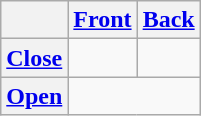<table class="wikitable">
<tr>
<th></th>
<th><a href='#'>Front</a></th>
<th><a href='#'>Back</a></th>
</tr>
<tr>
<th><a href='#'>Close</a></th>
<td align=center></td>
<td align=center></td>
</tr>
<tr>
<th><a href='#'>Open</a></th>
<td style="text-align:center;" colspan="2"></td>
</tr>
</table>
